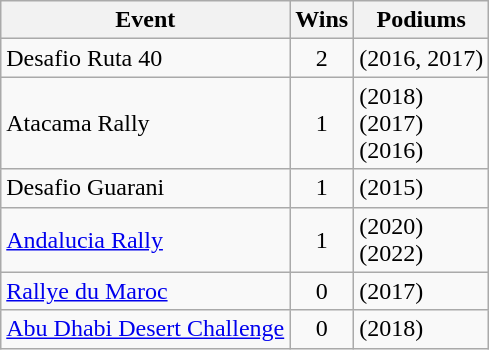<table class="wikitable">
<tr>
<th>Event</th>
<th>Wins</th>
<th>Podiums</th>
</tr>
<tr>
<td> Desafio Ruta 40</td>
<td align="center">2</td>
<td> (2016, 2017)</td>
</tr>
<tr>
<td> Atacama Rally</td>
<td align="center">1</td>
<td> (2018)<br>  (2017)<br> (2016)</td>
</tr>
<tr>
<td> Desafio Guarani</td>
<td align="center">1</td>
<td> (2015)</td>
</tr>
<tr>
<td> <a href='#'>Andalucia Rally</a></td>
<td align="center">1</td>
<td> (2020)<br> (2022)</td>
</tr>
<tr>
<td> <a href='#'>Rallye du Maroc</a></td>
<td align="center">0</td>
<td> (2017)</td>
</tr>
<tr>
<td> <a href='#'>Abu Dhabi Desert Challenge</a></td>
<td align="center">0</td>
<td> (2018)</td>
</tr>
</table>
